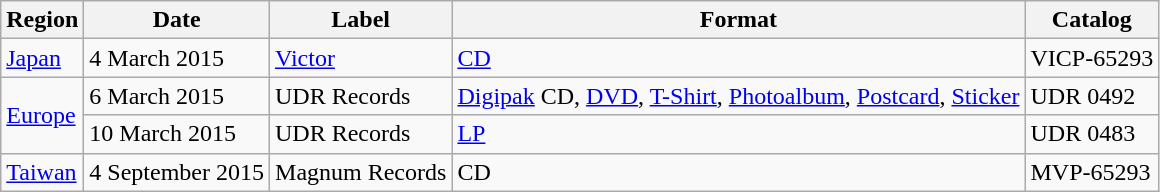<table class="wikitable">
<tr>
<th>Region</th>
<th>Date</th>
<th>Label</th>
<th>Format</th>
<th>Catalog</th>
</tr>
<tr>
<td><a href='#'>Japan</a></td>
<td>4 March 2015</td>
<td><a href='#'>Victor</a></td>
<td><a href='#'>CD</a></td>
<td>VICP-65293</td>
</tr>
<tr>
<td rowspan="2"><a href='#'>Europe</a></td>
<td>6 March 2015</td>
<td>UDR Records</td>
<td><a href='#'>Digipak</a> CD, <a href='#'>DVD</a>, <a href='#'>T-Shirt</a>, <a href='#'>Photoalbum</a>, <a href='#'>Postcard</a>, <a href='#'>Sticker</a></td>
<td>UDR 0492</td>
</tr>
<tr>
<td>10 March 2015</td>
<td>UDR Records</td>
<td><a href='#'>LP</a></td>
<td>UDR 0483</td>
</tr>
<tr>
<td><a href='#'>Taiwan</a></td>
<td>4 September 2015</td>
<td>Magnum Records</td>
<td>CD</td>
<td>MVP-65293</td>
</tr>
</table>
